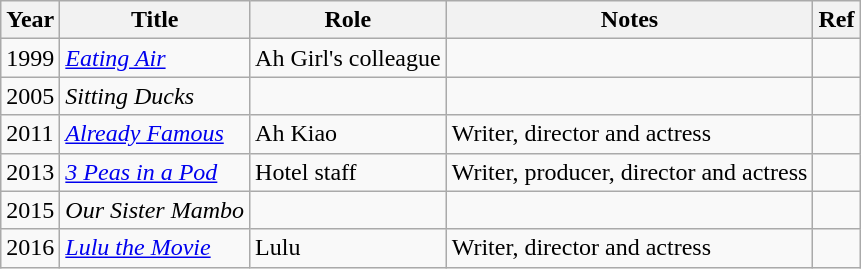<table class="wikitable sortable">
<tr>
<th>Year</th>
<th>Title</th>
<th>Role</th>
<th class="unsortable">Notes</th>
<th class="unsortable">Ref</th>
</tr>
<tr>
<td>1999</td>
<td><em><a href='#'>Eating Air</a></em></td>
<td>Ah Girl's colleague</td>
<td></td>
<td></td>
</tr>
<tr>
<td>2005</td>
<td><em>Sitting Ducks</em></td>
<td></td>
<td></td>
<td></td>
</tr>
<tr>
<td>2011</td>
<td><em><a href='#'>Already Famous</a></em></td>
<td>Ah Kiao</td>
<td>Writer, director and actress</td>
<td></td>
</tr>
<tr>
<td>2013</td>
<td><em><a href='#'>3 Peas in a Pod</a></em></td>
<td>Hotel staff</td>
<td>Writer, producer, director and actress</td>
<td></td>
</tr>
<tr>
<td>2015</td>
<td><em>Our Sister Mambo</em></td>
<td></td>
<td></td>
<td></td>
</tr>
<tr>
<td>2016</td>
<td><em><a href='#'>Lulu the Movie</a></em></td>
<td>Lulu</td>
<td>Writer, director and actress</td>
<td></td>
</tr>
</table>
